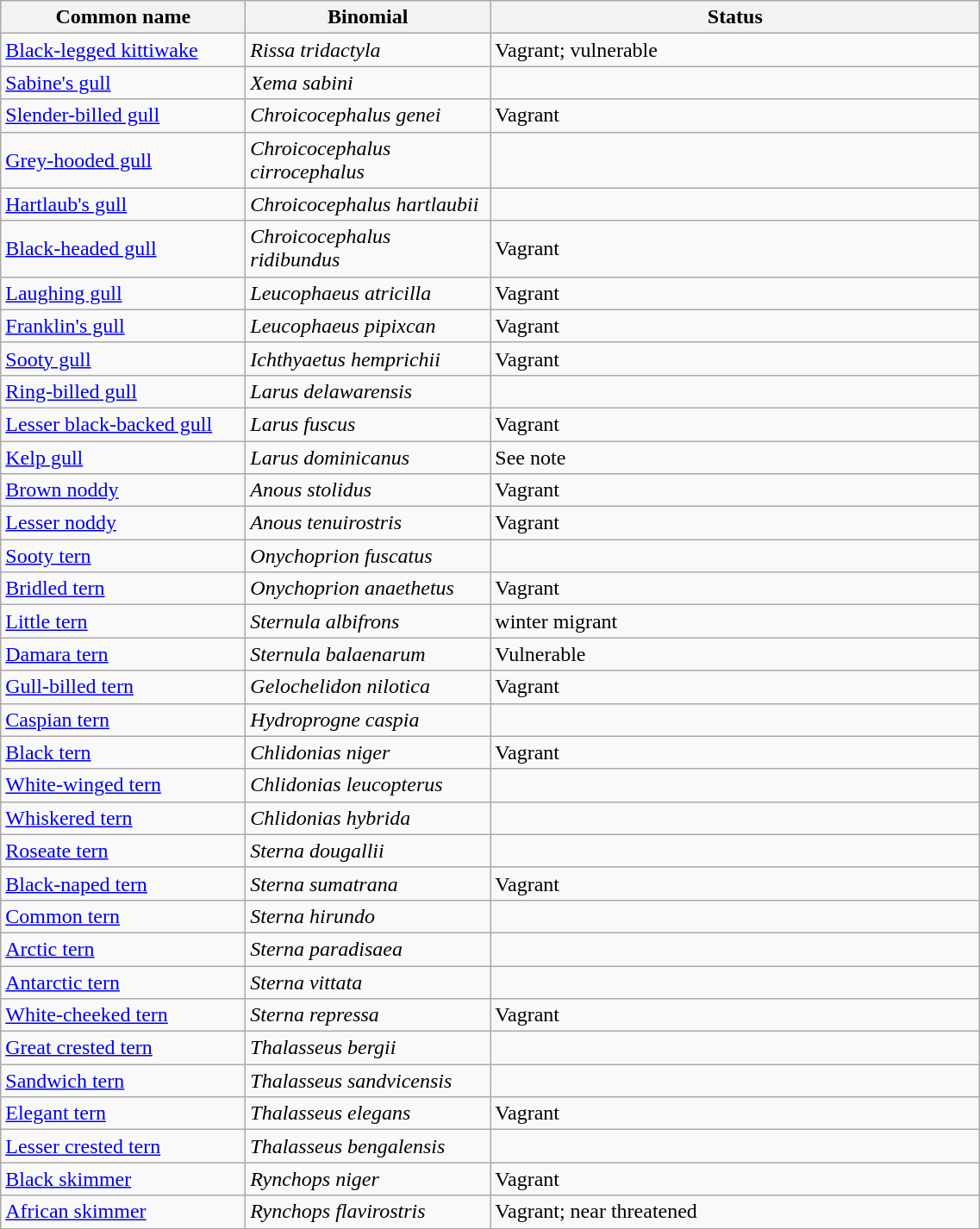<table width=60% class="wikitable">
<tr>
<th width=25%>Common name</th>
<th width=25%>Binomial</th>
<th width=50%>Status</th>
</tr>
<tr>
<td><a href='#'>Black-legged kittiwake</a></td>
<td><em>Rissa tridactyla</em></td>
<td>Vagrant; vulnerable</td>
</tr>
<tr>
<td><a href='#'>Sabine's gull</a></td>
<td><em>Xema sabini</em></td>
<td></td>
</tr>
<tr>
<td><a href='#'>Slender-billed gull</a></td>
<td><em>Chroicocephalus genei</em></td>
<td>Vagrant</td>
</tr>
<tr>
<td><a href='#'>Grey-hooded gull</a></td>
<td><em>Chroicocephalus cirrocephalus</em></td>
<td></td>
</tr>
<tr>
<td><a href='#'>Hartlaub's gull</a></td>
<td><em>Chroicocephalus hartlaubii</em></td>
<td></td>
</tr>
<tr>
<td><a href='#'>Black-headed gull</a></td>
<td><em>Chroicocephalus ridibundus</em></td>
<td>Vagrant</td>
</tr>
<tr>
<td><a href='#'>Laughing gull</a></td>
<td><em>Leucophaeus atricilla</em></td>
<td>Vagrant</td>
</tr>
<tr>
<td><a href='#'>Franklin's gull</a></td>
<td><em>Leucophaeus pipixcan</em></td>
<td>Vagrant</td>
</tr>
<tr>
<td><a href='#'>Sooty gull</a></td>
<td><em>Ichthyaetus hemprichii</em></td>
<td>Vagrant</td>
</tr>
<tr>
<td><a href='#'>Ring-billed gull</a></td>
<td><em>Larus delawarensis</em></td>
<td></td>
</tr>
<tr>
<td><a href='#'>Lesser black-backed gull</a></td>
<td><em>Larus fuscus</em></td>
<td>Vagrant</td>
</tr>
<tr>
<td><a href='#'>Kelp gull</a></td>
<td><em>Larus dominicanus</em></td>
<td>See note</td>
</tr>
<tr>
<td><a href='#'>Brown noddy</a></td>
<td><em>Anous stolidus</em></td>
<td>Vagrant</td>
</tr>
<tr>
<td><a href='#'>Lesser noddy</a></td>
<td><em>Anous tenuirostris</em></td>
<td>Vagrant</td>
</tr>
<tr>
<td><a href='#'>Sooty tern</a></td>
<td><em>Onychoprion fuscatus</em></td>
<td></td>
</tr>
<tr>
<td><a href='#'>Bridled tern</a></td>
<td><em>Onychoprion anaethetus</em></td>
<td>Vagrant</td>
</tr>
<tr>
<td><a href='#'>Little tern</a></td>
<td><em>Sternula albifrons</em></td>
<td>winter migrant</td>
</tr>
<tr>
<td><a href='#'>Damara tern</a></td>
<td><em>Sternula balaenarum</em></td>
<td>Vulnerable</td>
</tr>
<tr>
<td><a href='#'>Gull-billed tern</a></td>
<td><em>Gelochelidon nilotica</em></td>
<td>Vagrant</td>
</tr>
<tr>
<td><a href='#'>Caspian tern</a></td>
<td><em>Hydroprogne caspia</em></td>
<td></td>
</tr>
<tr>
<td><a href='#'>Black tern</a></td>
<td><em>Chlidonias niger</em></td>
<td>Vagrant</td>
</tr>
<tr>
<td><a href='#'>White-winged tern</a></td>
<td><em>Chlidonias leucopterus</em></td>
<td></td>
</tr>
<tr>
<td><a href='#'>Whiskered tern</a></td>
<td><em>Chlidonias hybrida</em></td>
<td></td>
</tr>
<tr>
<td><a href='#'>Roseate tern</a></td>
<td><em>Sterna dougallii</em></td>
<td></td>
</tr>
<tr>
<td><a href='#'>Black-naped tern</a></td>
<td><em>Sterna sumatrana</em></td>
<td>Vagrant</td>
</tr>
<tr>
<td><a href='#'>Common tern</a></td>
<td><em>Sterna hirundo</em></td>
<td></td>
</tr>
<tr>
<td><a href='#'>Arctic tern</a></td>
<td><em>Sterna paradisaea</em></td>
<td></td>
</tr>
<tr>
<td><a href='#'>Antarctic tern</a></td>
<td><em>Sterna vittata</em></td>
<td></td>
</tr>
<tr>
<td><a href='#'>White-cheeked tern</a></td>
<td><em>Sterna repressa</em></td>
<td>Vagrant</td>
</tr>
<tr>
<td><a href='#'>Great crested tern</a></td>
<td><em>Thalasseus bergii</em></td>
<td></td>
</tr>
<tr>
<td><a href='#'>Sandwich tern</a></td>
<td><em>Thalasseus sandvicensis</em></td>
<td></td>
</tr>
<tr>
<td><a href='#'>Elegant tern</a></td>
<td><em>Thalasseus elegans</em></td>
<td>Vagrant</td>
</tr>
<tr>
<td><a href='#'>Lesser crested tern</a></td>
<td><em>Thalasseus bengalensis</em></td>
<td></td>
</tr>
<tr>
<td><a href='#'>Black skimmer</a></td>
<td><em>Rynchops niger</em></td>
<td>Vagrant</td>
</tr>
<tr>
<td><a href='#'>African skimmer</a></td>
<td><em>Rynchops flavirostris</em></td>
<td>Vagrant; near threatened</td>
</tr>
</table>
